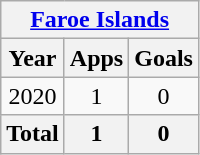<table class="wikitable" style="text-align:center">
<tr>
<th colspan=3><a href='#'>Faroe Islands</a></th>
</tr>
<tr>
<th>Year</th>
<th>Apps</th>
<th>Goals</th>
</tr>
<tr>
<td>2020</td>
<td>1</td>
<td>0</td>
</tr>
<tr>
<th>Total</th>
<th>1</th>
<th>0</th>
</tr>
</table>
